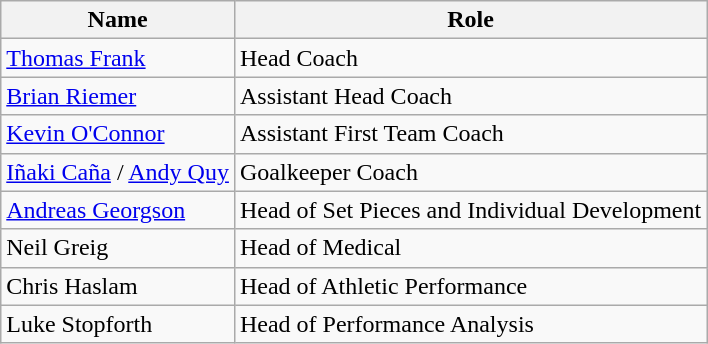<table class="wikitable">
<tr>
<th>Name</th>
<th>Role</th>
</tr>
<tr>
<td> <a href='#'>Thomas Frank</a></td>
<td>Head Coach</td>
</tr>
<tr>
<td> <a href='#'>Brian Riemer</a></td>
<td>Assistant Head Coach</td>
</tr>
<tr>
<td> <a href='#'>Kevin O'Connor</a></td>
<td>Assistant First Team Coach</td>
</tr>
<tr>
<td> <a href='#'>Iñaki Caña</a> /  <a href='#'>Andy Quy</a></td>
<td>Goalkeeper Coach</td>
</tr>
<tr>
<td> <a href='#'>Andreas Georgson</a></td>
<td>Head of Set Pieces and Individual Development</td>
</tr>
<tr>
<td> Neil Greig</td>
<td>Head of Medical</td>
</tr>
<tr>
<td> Chris Haslam</td>
<td>Head of Athletic Performance</td>
</tr>
<tr>
<td> Luke Stopforth</td>
<td>Head of Performance Analysis</td>
</tr>
</table>
